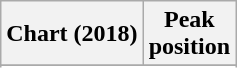<table class="wikitable sortable plainrowheaders">
<tr>
<th>Chart (2018)</th>
<th>Peak<br>position</th>
</tr>
<tr>
</tr>
<tr>
</tr>
<tr>
</tr>
<tr>
</tr>
<tr>
</tr>
<tr>
</tr>
<tr>
</tr>
<tr>
</tr>
<tr>
</tr>
<tr>
</tr>
</table>
